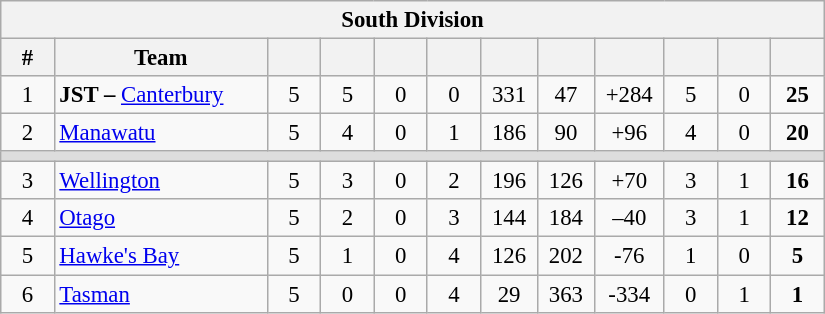<table class="wikitable" width="550px" style="font-size:95%; text-align: center">
<tr>
<th colspan="12">South Division</th>
</tr>
<tr>
<th style="width:5%;">#</th>
<th style="width:20%;">Team</th>
<th style="width:5%;"></th>
<th style="width:5%;"></th>
<th style="width:5%;"></th>
<th style="width:5%;"></th>
<th style="width:5%;"></th>
<th style="width:5%;"></th>
<th style="width:5%;"></th>
<th style="width:5%;"></th>
<th style="width:5%;"></th>
<th style="width:5%;"><br></th>
</tr>
<tr>
<td>1</td>
<td style="text-align:left;"><strong>JST –</strong> <a href='#'>Canterbury</a></td>
<td>5</td>
<td>5</td>
<td>0</td>
<td>0</td>
<td>331</td>
<td>47</td>
<td>+284</td>
<td>5</td>
<td>0</td>
<td><strong>25</strong></td>
</tr>
<tr>
<td>2</td>
<td style="text-align:left;"><a href='#'>Manawatu</a></td>
<td>5</td>
<td>4</td>
<td>0</td>
<td>1</td>
<td>186</td>
<td>90</td>
<td>+96</td>
<td>4</td>
<td>0</td>
<td><strong>20</strong></td>
</tr>
<tr>
<td colspan=12 style="background-color: #DDDDDD"></td>
</tr>
<tr>
<td>3</td>
<td style="text-align:left;"><a href='#'>Wellington</a></td>
<td>5</td>
<td>3</td>
<td>0</td>
<td>2</td>
<td>196</td>
<td>126</td>
<td>+70</td>
<td>3</td>
<td>1</td>
<td><strong>16</strong></td>
</tr>
<tr>
<td>4</td>
<td style="text-align:left;"><a href='#'>Otago</a></td>
<td>5</td>
<td>2</td>
<td>0</td>
<td>3</td>
<td>144</td>
<td>184</td>
<td>–40</td>
<td>3</td>
<td>1</td>
<td><strong>12</strong></td>
</tr>
<tr>
<td>5</td>
<td style="text-align:left;"><a href='#'>Hawke's Bay</a></td>
<td>5</td>
<td>1</td>
<td>0</td>
<td>4</td>
<td>126</td>
<td>202</td>
<td>-76</td>
<td>1</td>
<td>0</td>
<td><strong>5</strong></td>
</tr>
<tr>
<td>6</td>
<td style="text-align:left;"><a href='#'>Tasman</a></td>
<td>5</td>
<td>0</td>
<td>0</td>
<td>4</td>
<td>29</td>
<td>363</td>
<td>-334</td>
<td>0</td>
<td>1</td>
<td><strong>1</strong></td>
</tr>
</table>
